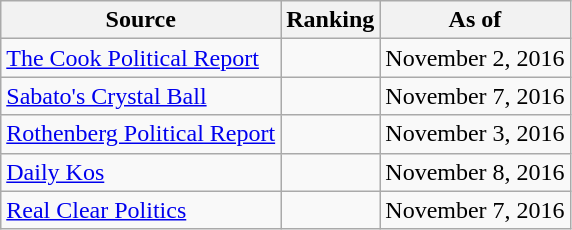<table class="wikitable" style="text-align:center">
<tr>
<th>Source</th>
<th>Ranking</th>
<th>As of</th>
</tr>
<tr>
<td align=left><a href='#'>The Cook Political Report</a></td>
<td></td>
<td>November 2, 2016</td>
</tr>
<tr>
<td align=left><a href='#'>Sabato's Crystal Ball</a></td>
<td></td>
<td>November 7, 2016</td>
</tr>
<tr>
<td align=left><a href='#'>Rothenberg Political Report</a></td>
<td></td>
<td>November 3, 2016</td>
</tr>
<tr>
<td align=left><a href='#'>Daily Kos</a></td>
<td></td>
<td>November 8, 2016</td>
</tr>
<tr>
<td align=left><a href='#'>Real Clear Politics</a></td>
<td></td>
<td>November 7, 2016</td>
</tr>
</table>
